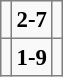<table bgcolor="#f9f9f9" cellpadding="3" cellspacing="0" border="1" style="font-size: 95%; border: gray solid 1px; border-collapse: collapse; background: #f9f9f9;">
<tr>
<td></td>
<td align="center"><strong>2-7</strong></td>
<td><strong></strong></td>
</tr>
<tr>
<td></td>
<td align="center"><strong>1-9</strong></td>
<td><strong></strong></td>
</tr>
</table>
